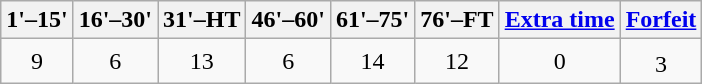<table class="wikitable" style="text-align:center">
<tr>
<th>1'–15'</th>
<th>16'–30'</th>
<th>31'–HT</th>
<th>46'–60'</th>
<th>61'–75'</th>
<th>76'–FT</th>
<th><a href='#'>Extra time</a></th>
<th><a href='#'>Forfeit</a></th>
</tr>
<tr>
<td>9</td>
<td>6</td>
<td>13</td>
<td>6</td>
<td>14</td>
<td>12</td>
<td>0</td>
<td>3<sup></sup></td>
</tr>
</table>
